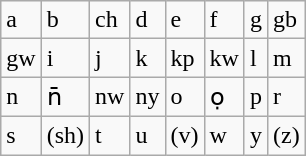<table class="wikitable">
<tr>
<td>a</td>
<td>b</td>
<td>ch</td>
<td>d</td>
<td>e</td>
<td>f</td>
<td>g</td>
<td>gb</td>
</tr>
<tr>
<td>gw</td>
<td>i</td>
<td>j</td>
<td>k</td>
<td>kp</td>
<td>kw</td>
<td>l</td>
<td>m</td>
</tr>
<tr>
<td>n</td>
<td>n̄</td>
<td>nw</td>
<td>ny</td>
<td>o</td>
<td>ọ</td>
<td>p</td>
<td>r</td>
</tr>
<tr>
<td>s</td>
<td>(sh)</td>
<td>t</td>
<td>u</td>
<td>(v)</td>
<td>w</td>
<td>y</td>
<td>(z)</td>
</tr>
</table>
